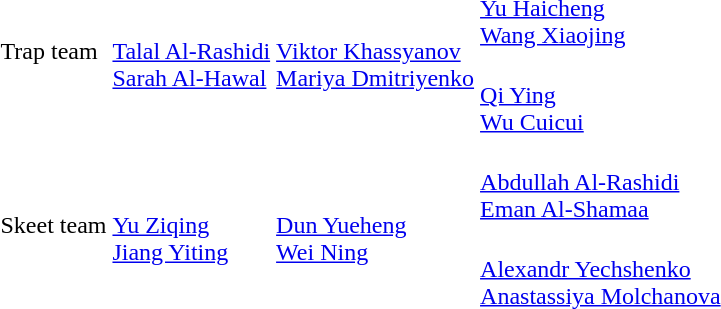<table>
<tr>
<td rowspan=2>Trap team</td>
<td rowspan=2><br><a href='#'>Talal Al-Rashidi</a><br><a href='#'>Sarah Al-Hawal</a></td>
<td rowspan=2><br><a href='#'>Viktor Khassyanov</a><br><a href='#'>Mariya Dmitriyenko</a></td>
<td><br><a href='#'>Yu Haicheng</a><br><a href='#'>Wang Xiaojing</a></td>
</tr>
<tr>
<td><br><a href='#'>Qi Ying</a><br><a href='#'>Wu Cuicui</a></td>
</tr>
<tr>
<td rowspan=2>Skeet team</td>
<td rowspan=2><br><a href='#'>Yu Ziqing</a><br><a href='#'>Jiang Yiting</a></td>
<td rowspan=2><br><a href='#'>Dun Yueheng</a><br><a href='#'>Wei Ning</a></td>
<td><br><a href='#'>Abdullah Al-Rashidi</a><br><a href='#'>Eman Al-Shamaa</a></td>
</tr>
<tr>
<td><br><a href='#'>Alexandr Yechshenko</a><br><a href='#'>Anastassiya Molchanova</a></td>
</tr>
</table>
